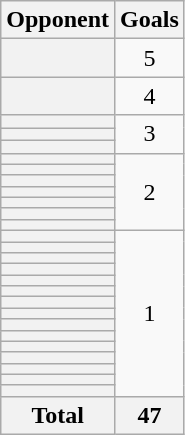<table class="wikitable plainrowheaders sortable" style="text-align: center;">
<tr>
<th scope="col">Opponent</th>
<th scope="col">Goals</th>
</tr>
<tr>
<th scope="row"></th>
<td>5</td>
</tr>
<tr>
<th scope="row"></th>
<td>4</td>
</tr>
<tr>
<th scope="row"></th>
<td rowspan="3">3</td>
</tr>
<tr>
<th scope="row"></th>
</tr>
<tr>
<th scope="row"></th>
</tr>
<tr>
<th scope="row"></th>
<td rowspan="7">2</td>
</tr>
<tr>
<th scope="row"></th>
</tr>
<tr>
<th scope="row"></th>
</tr>
<tr>
<th scope="row"></th>
</tr>
<tr>
<th scope="row"></th>
</tr>
<tr>
<th scope="row"></th>
</tr>
<tr>
<th scope="row"></th>
</tr>
<tr>
<th scope="row"></th>
<td rowspan="15">1</td>
</tr>
<tr>
<th scope="row"></th>
</tr>
<tr>
<th scope="row"></th>
</tr>
<tr>
<th scope="row"></th>
</tr>
<tr>
<th scope="row"></th>
</tr>
<tr>
<th scope="row"></th>
</tr>
<tr>
<th scope="row"></th>
</tr>
<tr>
<th scope="row"></th>
</tr>
<tr>
<th scope="row"></th>
</tr>
<tr>
<th scope="row"></th>
</tr>
<tr>
<th scope="row"></th>
</tr>
<tr>
<th scope="row"></th>
</tr>
<tr>
<th scope="row"></th>
</tr>
<tr>
<th scope="row"></th>
</tr>
<tr>
<th scope="row"></th>
</tr>
<tr class="sortbottom">
<th>Total</th>
<th>47</th>
</tr>
</table>
